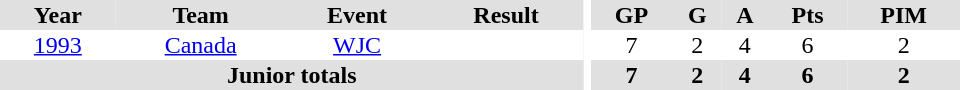<table border="0" cellpadding="1" cellspacing="0" ID="Table3" style="text-align:center; width:40em">
<tr ALIGN="center" bgcolor="#e0e0e0">
<th>Year</th>
<th>Team</th>
<th>Event</th>
<th>Result</th>
<th rowspan="99" bgcolor="#ffffff"></th>
<th>GP</th>
<th>G</th>
<th>A</th>
<th>Pts</th>
<th>PIM</th>
</tr>
<tr ALIGN="center">
<td><a href='#'>1993</a></td>
<td><a href='#'>Canada</a></td>
<td><a href='#'>WJC</a></td>
<td></td>
<td>7</td>
<td>2</td>
<td>4</td>
<td>6</td>
<td>2</td>
</tr>
<tr bgcolor="#e0e0e0">
<th colspan="4">Junior totals</th>
<th>7</th>
<th>2</th>
<th>4</th>
<th>6</th>
<th>2</th>
</tr>
</table>
